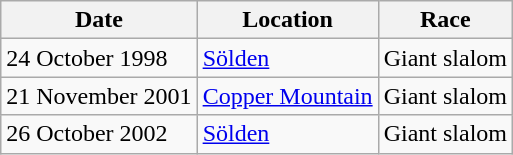<table class="wikitable">
<tr>
<th><strong>Date</strong></th>
<th><strong>Location</strong></th>
<th><strong>Race</strong></th>
</tr>
<tr>
<td>24 October 1998</td>
<td> <a href='#'>Sölden</a></td>
<td>Giant slalom</td>
</tr>
<tr>
<td>21 November 2001</td>
<td> <a href='#'>Copper Mountain</a></td>
<td>Giant slalom</td>
</tr>
<tr>
<td>26 October 2002</td>
<td> <a href='#'>Sölden</a></td>
<td>Giant slalom </td>
</tr>
</table>
